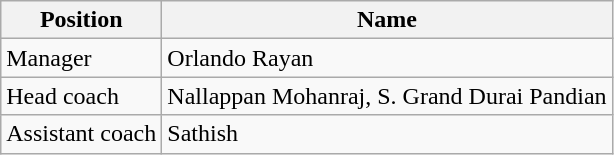<table class="wikitable">
<tr>
<th>Position</th>
<th>Name</th>
</tr>
<tr>
<td>Manager</td>
<td> Orlando Rayan</td>
</tr>
<tr>
<td>Head coach</td>
<td> Nallappan Mohanraj,  S. Grand Durai Pandian</td>
</tr>
<tr>
<td>Assistant coach</td>
<td> Sathish</td>
</tr>
</table>
